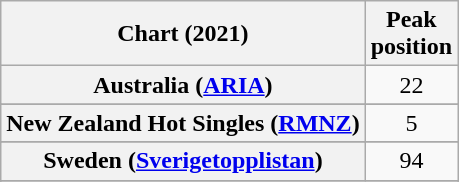<table class="wikitable sortable plainrowheaders" style="text-align:center">
<tr>
<th scope="col">Chart (2021)</th>
<th scope="col">Peak<br>position</th>
</tr>
<tr>
<th scope="row">Australia (<a href='#'>ARIA</a>)</th>
<td>22</td>
</tr>
<tr>
</tr>
<tr>
</tr>
<tr>
<th scope="row">New Zealand Hot Singles (<a href='#'>RMNZ</a>)</th>
<td>5</td>
</tr>
<tr>
</tr>
<tr>
<th scope="row">Sweden (<a href='#'>Sverigetopplistan</a>)</th>
<td>94</td>
</tr>
<tr>
</tr>
<tr>
</tr>
<tr>
</tr>
</table>
